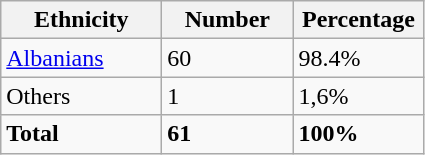<table class="wikitable">
<tr>
<th width="100px">Ethnicity</th>
<th width="80px">Number</th>
<th width="80px">Percentage</th>
</tr>
<tr>
<td><a href='#'>Albanians</a></td>
<td>60</td>
<td>98.4%</td>
</tr>
<tr>
<td>Others</td>
<td>1</td>
<td>1,6%</td>
</tr>
<tr>
<td><strong>Total</strong></td>
<td><strong>61</strong></td>
<td><strong>100%</strong></td>
</tr>
</table>
